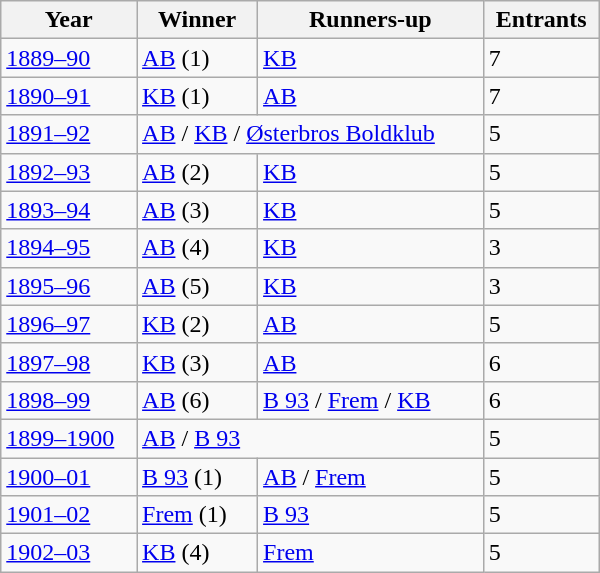<table class="wikitable" width="400px">
<tr>
<th>Year</th>
<th>Winner</th>
<th>Runners-up</th>
<th>Entrants</th>
</tr>
<tr>
<td><a href='#'>1889–90</a></td>
<td><a href='#'>AB</a> (1)</td>
<td><a href='#'>KB</a></td>
<td>7</td>
</tr>
<tr>
<td><a href='#'>1890–91</a></td>
<td><a href='#'>KB</a> (1)</td>
<td><a href='#'>AB</a></td>
<td>7</td>
</tr>
<tr>
<td><a href='#'>1891–92</a></td>
<td colspan="2"><a href='#'>AB</a> / <a href='#'>KB</a> / <a href='#'>Østerbros Boldklub</a></td>
<td>5</td>
</tr>
<tr>
<td><a href='#'>1892–93</a></td>
<td><a href='#'>AB</a> (2)</td>
<td><a href='#'>KB</a></td>
<td>5</td>
</tr>
<tr>
<td><a href='#'>1893–94</a></td>
<td><a href='#'>AB</a> (3)</td>
<td><a href='#'>KB</a></td>
<td>5</td>
</tr>
<tr>
<td><a href='#'>1894–95</a></td>
<td><a href='#'>AB</a> (4)</td>
<td><a href='#'>KB</a></td>
<td>3</td>
</tr>
<tr>
<td><a href='#'>1895–96</a></td>
<td><a href='#'>AB</a> (5)</td>
<td><a href='#'>KB</a></td>
<td>3</td>
</tr>
<tr>
<td><a href='#'>1896–97</a></td>
<td><a href='#'>KB</a> (2)</td>
<td><a href='#'>AB</a></td>
<td>5</td>
</tr>
<tr>
<td><a href='#'>1897–98</a></td>
<td><a href='#'>KB</a> (3)</td>
<td><a href='#'>AB</a></td>
<td>6</td>
</tr>
<tr>
<td><a href='#'>1898–99</a></td>
<td><a href='#'>AB</a> (6)</td>
<td><a href='#'>B 93</a> / <a href='#'>Frem</a> / <a href='#'>KB</a></td>
<td>6</td>
</tr>
<tr>
<td><a href='#'>1899–1900</a></td>
<td colspan="2"><a href='#'>AB</a> / <a href='#'>B 93</a></td>
<td>5</td>
</tr>
<tr>
<td><a href='#'>1900–01</a></td>
<td><a href='#'>B 93</a> (1)</td>
<td><a href='#'>AB</a> / <a href='#'>Frem</a></td>
<td>5</td>
</tr>
<tr>
<td><a href='#'>1901–02</a></td>
<td><a href='#'>Frem</a> (1)</td>
<td><a href='#'>B 93</a></td>
<td>5</td>
</tr>
<tr>
<td><a href='#'>1902–03</a></td>
<td><a href='#'>KB</a> (4)</td>
<td><a href='#'>Frem</a></td>
<td>5</td>
</tr>
</table>
